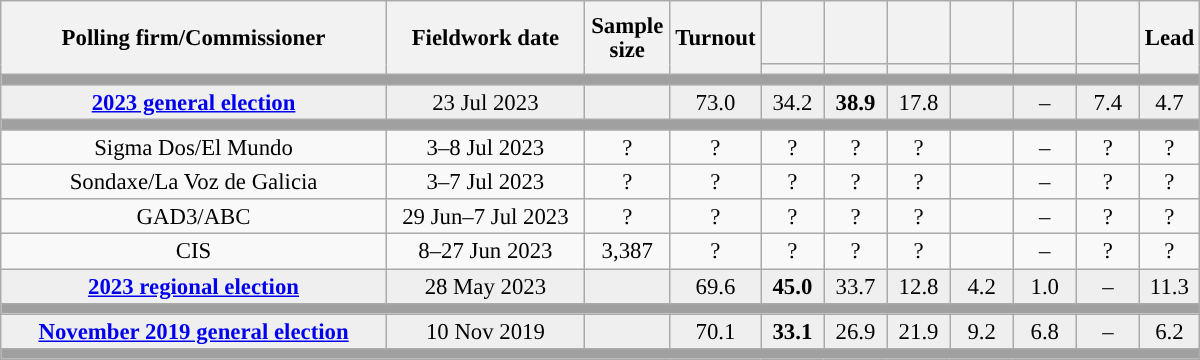<table class="wikitable collapsible collapsed" style="text-align:center; font-size:95%; line-height:16px;">
<tr style="height:42px;">
<th style="width:250px;" rowspan="2">Polling firm/Commissioner</th>
<th style="width:125px;" rowspan="2">Fieldwork date</th>
<th style="width:50px;" rowspan="2">Sample size</th>
<th style="width:45px;" rowspan="2">Turnout</th>
<th style="width:35px;"></th>
<th style="width:35px;"></th>
<th style="width:35px;"></th>
<th style="width:35px;"></th>
<th style="width:35px;"></th>
<th style="width:35px;"></th>
<th style="width:30px;" rowspan="2">Lead</th>
</tr>
<tr>
<th style="color:inherit;background:"></th>
<th style="color:inherit;background:"></th>
<th style="color:inherit;background:"></th>
<th style="color:inherit;background:"></th>
<th style="color:inherit;background:"></th>
<th style="color:inherit;background:"></th>
</tr>
<tr>
<td colspan="13" style="background:#A0A0A0"></td>
</tr>
<tr style="background:#EFEFEF;">
<td><strong><a href='#'>2023 general election</a></strong></td>
<td>23 Jul 2023</td>
<td></td>
<td>73.0</td>
<td>34.2<br></td>
<td><strong>38.9</strong><br></td>
<td>17.8<br></td>
<td></td>
<td>–</td>
<td>7.4<br></td>
<td style="background:">4.7</td>
</tr>
<tr>
<td colspan="13" style="background:#A0A0A0"></td>
</tr>
<tr>
<td>Sigma Dos/El Mundo</td>
<td>3–8 Jul 2023</td>
<td>?</td>
<td>?</td>
<td>?<br></td>
<td>?<br></td>
<td>?<br></td>
<td></td>
<td>–</td>
<td>?<br></td>
<td style="background:">?</td>
</tr>
<tr>
<td>Sondaxe/La Voz de Galicia</td>
<td>3–7 Jul 2023</td>
<td>?</td>
<td>?</td>
<td>?<br></td>
<td>?<br></td>
<td>?<br></td>
<td></td>
<td>–</td>
<td>?<br></td>
<td style="background:">?</td>
</tr>
<tr>
<td>GAD3/ABC</td>
<td>29 Jun–7 Jul 2023</td>
<td>?</td>
<td>?</td>
<td>?<br></td>
<td>?<br></td>
<td>?<br></td>
<td></td>
<td>–</td>
<td>?<br></td>
<td style="background:">?</td>
</tr>
<tr>
<td>CIS</td>
<td>8–27 Jun 2023</td>
<td>3,387</td>
<td>?</td>
<td>?<br></td>
<td>?<br></td>
<td>?<br></td>
<td></td>
<td>–</td>
<td>?<br></td>
<td style="background:">?</td>
</tr>
<tr style="background:#EFEFEF;">
<td><strong><a href='#'>2023 regional election</a></strong></td>
<td>28 May 2023</td>
<td></td>
<td>69.6</td>
<td><strong>45.0</strong><br></td>
<td>33.7<br></td>
<td>12.8<br></td>
<td>4.2<br></td>
<td>1.0<br></td>
<td>–</td>
<td style="background:">11.3</td>
</tr>
<tr>
<td colspan="11" style="background:#A0A0A0"></td>
</tr>
<tr style="background:#EFEFEF;">
<td><strong><a href='#'>November 2019 general election</a></strong></td>
<td>10 Nov 2019</td>
<td></td>
<td>70.1</td>
<td><strong>33.1</strong><br></td>
<td>26.9<br></td>
<td>21.9<br></td>
<td>9.2<br></td>
<td>6.8<br></td>
<td>–</td>
<td style="background:">6.2</td>
</tr>
<tr>
<td colspan="11" style="background:#A0A0A0"></td>
</tr>
</table>
